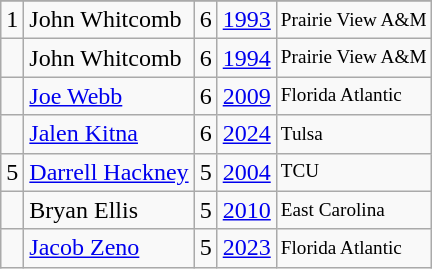<table class="wikitable">
<tr>
</tr>
<tr>
<td>1</td>
<td>John Whitcomb</td>
<td><abbr>6</abbr></td>
<td><a href='#'>1993</a></td>
<td style="font-size:80%;">Prairie View A&M</td>
</tr>
<tr>
<td></td>
<td>John Whitcomb</td>
<td><abbr>6</abbr></td>
<td><a href='#'>1994</a></td>
<td style="font-size:80%;">Prairie View A&M</td>
</tr>
<tr>
<td></td>
<td><a href='#'>Joe Webb</a></td>
<td><abbr>6</abbr></td>
<td><a href='#'>2009</a></td>
<td style="font-size:80%;">Florida Atlantic</td>
</tr>
<tr>
<td></td>
<td><a href='#'>Jalen Kitna</a></td>
<td><abbr>6</abbr></td>
<td><a href='#'>2024</a></td>
<td style="font-size:80%;">Tulsa</td>
</tr>
<tr>
<td>5</td>
<td><a href='#'>Darrell Hackney</a></td>
<td><abbr>5</abbr></td>
<td><a href='#'>2004</a></td>
<td style="font-size:80%;">TCU</td>
</tr>
<tr>
<td></td>
<td>Bryan Ellis</td>
<td><abbr>5</abbr></td>
<td><a href='#'>2010</a></td>
<td style="font-size:80%;">East Carolina</td>
</tr>
<tr>
<td></td>
<td><a href='#'>Jacob Zeno</a></td>
<td><abbr>5</abbr></td>
<td><a href='#'>2023</a></td>
<td style="font-size:80%;">Florida Atlantic</td>
</tr>
</table>
